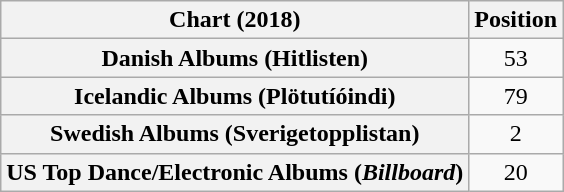<table class="wikitable sortable plainrowheaders" style="text-align:center">
<tr>
<th scope="col">Chart (2018)</th>
<th scope="col">Position</th>
</tr>
<tr>
<th scope="row">Danish Albums (Hitlisten)</th>
<td>53</td>
</tr>
<tr>
<th scope="row">Icelandic Albums (Plötutíóindi)</th>
<td>79</td>
</tr>
<tr>
<th scope="row">Swedish Albums (Sverigetopplistan)</th>
<td>2</td>
</tr>
<tr>
<th scope="row">US Top Dance/Electronic Albums (<em>Billboard</em>)</th>
<td>20</td>
</tr>
</table>
